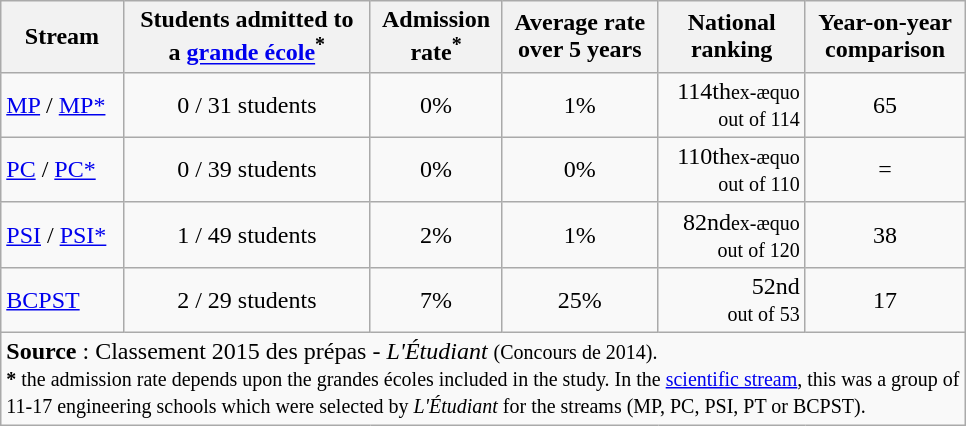<table class="wikitable centre" style="text-align:right">
<tr>
<th>Stream</th>
<th>Students admitted to<br>a <a href='#'>grande école</a><sup>*</sup></th>
<th>Admission<br>rate<sup>*</sup></th>
<th>Average rate<br>over 5 years</th>
<th>National<br>ranking</th>
<th>Year-on-year<br>comparison</th>
</tr>
<tr>
<td align=left><a href='#'>MP</a> / <a href='#'>MP*</a></td>
<td align="center">0 / 31 students</td>
<td align="center">0%</td>
<td align="center">1%</td>
<td align="right">114th<small>ex-æquo</small><br><small>out of 114</small></td>
<td align="center"> 65</td>
</tr>
<tr>
<td align=left><a href='#'>PC</a> / <a href='#'>PC*</a></td>
<td align="center">0 / 39 students</td>
<td align="center">0%</td>
<td align="center">0%</td>
<td align="right">110th<small>ex-æquo</small><br><small>out of 110</small></td>
<td align="center">=</td>
</tr>
<tr>
<td align=left><a href='#'>PSI</a> / <a href='#'>PSI*</a></td>
<td align="center">1 / 49 students</td>
<td align="center">2%</td>
<td align="center">1%</td>
<td align="right">82nd<small>ex-æquo</small><br><small>out of 120</small></td>
<td align="center"> 38</td>
</tr>
<tr>
<td align=left><a href='#'>BCPST</a></td>
<td align="center">2 / 29 students</td>
<td align="center">7%</td>
<td align="center">25%</td>
<td align="right">52nd<br><small>out of 53</small></td>
<td align="center"> 17</td>
</tr>
<tr>
<td align="left" colspan="6"><strong>Source</strong> : Classement 2015 des prépas - <em>L'Étudiant</em> <small>(Concours de 2014).<br><strong>*</strong> the admission rate depends upon the grandes écoles included in the study. In the <a href='#'>scientific stream</a>, this was a group of <br>11-17 engineering schools which were selected by <em>L'Étudiant</em> for the streams (MP, PC, PSI, PT or BCPST).</small></td>
</tr>
</table>
